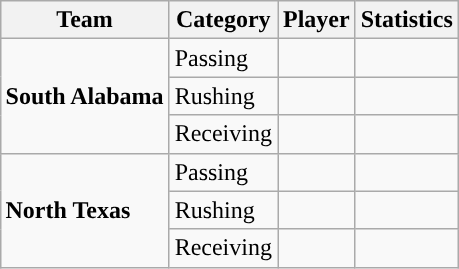<table class="wikitable" style="float: right;">
<tr>
<th>Team</th>
<th>Category</th>
<th>Player</th>
<th>Statistics</th>
</tr>
<tr>
<td rowspan=3><strong>South Alabama</strong></td>
<td>Passing</td>
<td></td>
<td></td>
</tr>
<tr>
<td>Rushing</td>
<td></td>
<td></td>
</tr>
<tr>
<td>Receiving</td>
<td></td>
<td></td>
</tr>
<tr>
<td rowspan=3><strong>North Texas</strong></td>
<td>Passing</td>
<td></td>
<td></td>
</tr>
<tr>
<td>Rushing</td>
<td></td>
<td></td>
</tr>
<tr>
<td>Receiving</td>
<td></td>
<td></td>
</tr>
</table>
